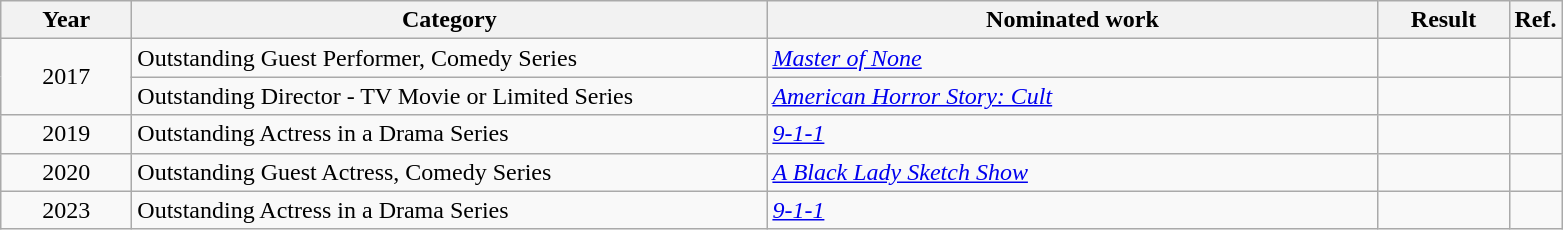<table class=wikitable>
<tr>
<th scope="col" style="width:5em;">Year</th>
<th scope="col" style="width:26em;">Category</th>
<th scope="col" style="width:25em;">Nominated work</th>
<th scope="col" style="width:5em;">Result</th>
<th>Ref.</th>
</tr>
<tr>
<td style="text-align:center;", rowspan=2>2017</td>
<td>Outstanding Guest Performer, Comedy Series</td>
<td><em><a href='#'>Master of None</a></em></td>
<td></td>
<td></td>
</tr>
<tr>
<td>Outstanding Director - TV Movie or Limited Series</td>
<td><em><a href='#'>American Horror Story: Cult</a></em></td>
<td></td>
<td></td>
</tr>
<tr>
<td style="text-align:center;">2019</td>
<td>Outstanding Actress in a Drama Series</td>
<td><em><a href='#'>9-1-1</a></em></td>
<td></td>
<td></td>
</tr>
<tr>
<td style="text-align:center;">2020</td>
<td>Outstanding Guest Actress, Comedy Series</td>
<td><em><a href='#'>A Black Lady Sketch Show</a></em></td>
<td></td>
<td></td>
</tr>
<tr>
<td style="text-align:center;">2023</td>
<td>Outstanding Actress in a Drama Series</td>
<td><em><a href='#'>9-1-1</a></em></td>
<td></td>
<td></td>
</tr>
</table>
